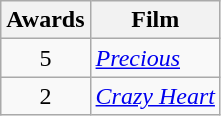<table class="wikitable">
<tr>
<th>Awards</th>
<th>Film</th>
</tr>
<tr>
<td style="text-align:center;">5</td>
<td><em><a href='#'>Precious</a></em></td>
</tr>
<tr>
<td style="text-align:center;">2</td>
<td><em><a href='#'>Crazy Heart</a></em></td>
</tr>
</table>
